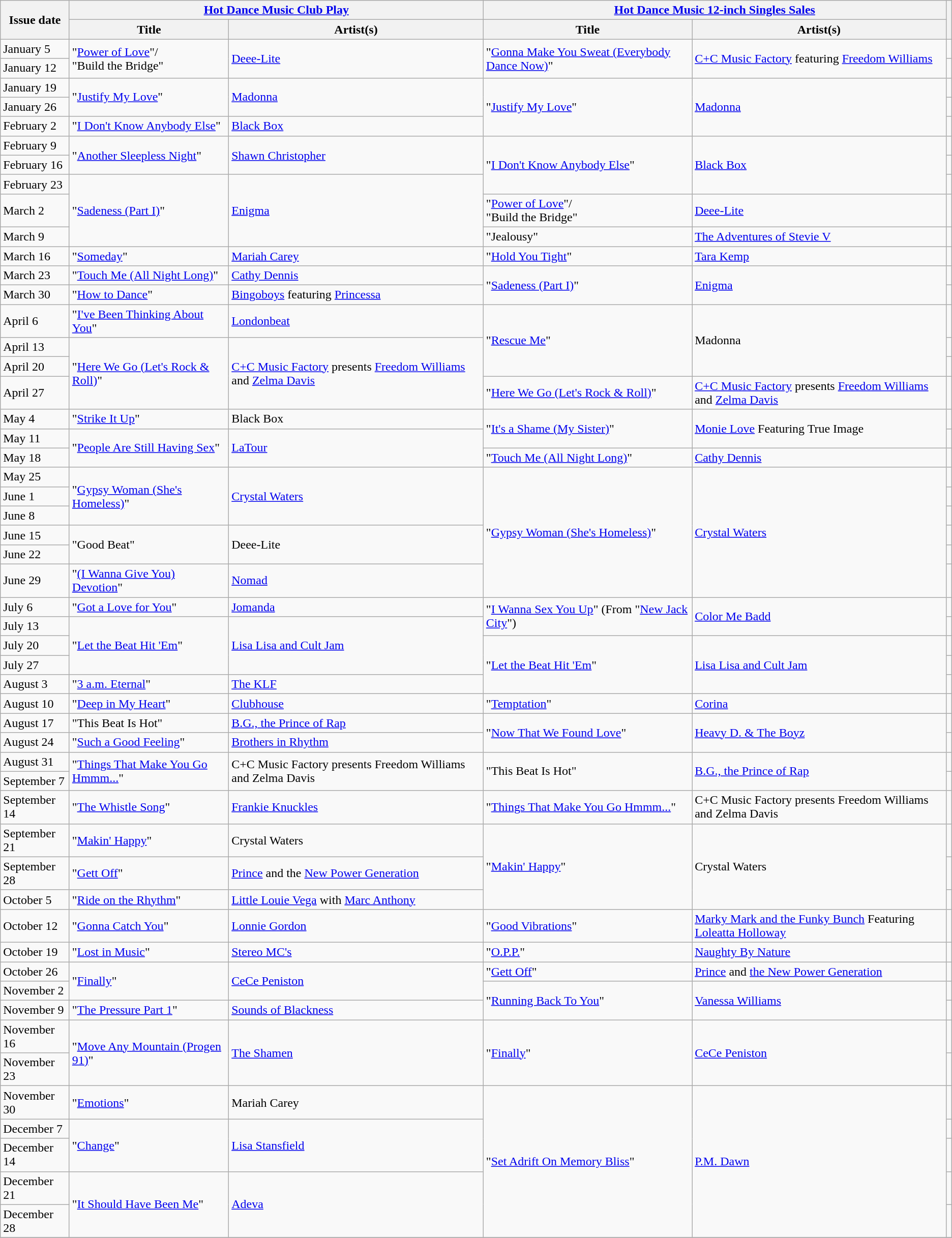<table class="wikitable sortable plainrowheaders">
<tr>
<th scope=col rowspan=2>Issue date</th>
<th scope=colgroup colspan=2><a href='#'>Hot Dance Music Club Play</a></th>
<th scope=colgroup colspan=2><a href='#'>Hot Dance Music 12-inch Singles Sales</a></th>
<th scope=col class=unsortable rowspan=2></th>
</tr>
<tr>
<th scope=col>Title</th>
<th scope=col>Artist(s)</th>
<th scope=col>Title</th>
<th scope=col>Artist(s)</th>
</tr>
<tr>
<td>January 5</td>
<td rowspan="2">"<a href='#'>Power of Love</a>"/<br>"Build the Bridge"</td>
<td rowspan="2"><a href='#'>Deee-Lite</a></td>
<td rowspan="2">"<a href='#'>Gonna Make You Sweat (Everybody Dance Now)</a>"</td>
<td rowspan="2"><a href='#'>C+C Music Factory</a> featuring <a href='#'>Freedom Williams</a></td>
<td></td>
</tr>
<tr>
<td>January 12</td>
<td></td>
</tr>
<tr>
<td>January 19</td>
<td rowspan="2">"<a href='#'>Justify My Love</a>"</td>
<td rowspan="2"><a href='#'>Madonna</a></td>
<td rowspan="3">"<a href='#'>Justify My Love</a>"</td>
<td rowspan="3"><a href='#'>Madonna</a></td>
<td></td>
</tr>
<tr>
<td>January 26</td>
<td></td>
</tr>
<tr>
<td>February 2</td>
<td>"<a href='#'>I Don't Know Anybody Else</a>"</td>
<td><a href='#'>Black Box</a></td>
<td></td>
</tr>
<tr>
<td>February 9</td>
<td rowspan="2">"<a href='#'>Another Sleepless Night</a>"</td>
<td rowspan="2"><a href='#'>Shawn Christopher</a></td>
<td rowspan="3">"<a href='#'>I Don't Know Anybody Else</a>"</td>
<td rowspan="3"><a href='#'>Black Box</a></td>
<td></td>
</tr>
<tr>
<td>February 16</td>
<td></td>
</tr>
<tr>
<td>February 23</td>
<td rowspan="3">"<a href='#'>Sadeness (Part I)</a>"</td>
<td rowspan="3"><a href='#'>Enigma</a></td>
<td></td>
</tr>
<tr>
<td>March 2</td>
<td>"<a href='#'>Power of Love</a>"/<br>"Build the Bridge"</td>
<td><a href='#'>Deee-Lite</a></td>
<td></td>
</tr>
<tr>
<td>March 9</td>
<td>"Jealousy"</td>
<td><a href='#'>The Adventures of Stevie V</a></td>
<td></td>
</tr>
<tr>
<td>March 16</td>
<td>"<a href='#'>Someday</a>"</td>
<td><a href='#'>Mariah Carey</a></td>
<td>"<a href='#'>Hold You Tight</a>"</td>
<td><a href='#'>Tara Kemp</a></td>
<td></td>
</tr>
<tr>
<td>March 23</td>
<td>"<a href='#'>Touch Me (All Night Long)</a>"</td>
<td><a href='#'>Cathy Dennis</a></td>
<td rowspan="2">"<a href='#'>Sadeness (Part I)</a>"</td>
<td rowspan="2"><a href='#'>Enigma</a></td>
<td></td>
</tr>
<tr>
<td>March 30</td>
<td>"<a href='#'>How to Dance</a>"</td>
<td><a href='#'>Bingoboys</a> featuring <a href='#'>Princessa</a></td>
<td></td>
</tr>
<tr>
<td>April 6</td>
<td>"<a href='#'>I've Been Thinking About You</a>"</td>
<td><a href='#'>Londonbeat</a></td>
<td rowspan="3">"<a href='#'>Rescue Me</a>"</td>
<td rowspan="3">Madonna</td>
<td></td>
</tr>
<tr>
<td>April 13</td>
<td rowspan="3">"<a href='#'>Here We Go (Let's Rock & Roll)</a>"</td>
<td rowspan="3"><a href='#'>C+C Music Factory</a> presents <a href='#'>Freedom Williams</a> and <a href='#'>Zelma Davis</a></td>
<td></td>
</tr>
<tr>
<td>April 20</td>
<td></td>
</tr>
<tr>
<td>April 27</td>
<td>"<a href='#'>Here We Go (Let's Rock & Roll)</a>"</td>
<td><a href='#'>C+C Music Factory</a> presents <a href='#'>Freedom Williams</a> and <a href='#'>Zelma Davis</a></td>
<td></td>
</tr>
<tr>
<td>May 4</td>
<td>"<a href='#'>Strike It Up</a>"</td>
<td>Black Box</td>
<td rowspan="2">"<a href='#'>It's a Shame (My Sister)</a>"</td>
<td rowspan="2"><a href='#'>Monie Love</a> Featuring True Image</td>
<td></td>
</tr>
<tr>
<td>May 11</td>
<td rowspan="2">"<a href='#'>People Are Still Having Sex</a>"</td>
<td rowspan="2"><a href='#'>LaTour</a></td>
<td></td>
</tr>
<tr>
<td>May 18</td>
<td>"<a href='#'>Touch Me (All Night Long)</a>"</td>
<td><a href='#'>Cathy Dennis</a></td>
<td></td>
</tr>
<tr>
<td>May 25</td>
<td rowspan="3">"<a href='#'>Gypsy Woman (She's Homeless)</a>"</td>
<td rowspan="3"><a href='#'>Crystal Waters</a></td>
<td rowspan="6">"<a href='#'>Gypsy Woman (She's Homeless)</a>"</td>
<td rowspan="6"><a href='#'>Crystal Waters</a></td>
<td></td>
</tr>
<tr>
<td>June 1</td>
<td></td>
</tr>
<tr>
<td>June 8</td>
<td></td>
</tr>
<tr>
<td>June 15</td>
<td rowspan="2">"Good Beat"</td>
<td rowspan="2">Deee-Lite</td>
<td></td>
</tr>
<tr>
<td>June 22</td>
<td></td>
</tr>
<tr>
<td>June 29</td>
<td>"<a href='#'>(I Wanna Give You) Devotion</a>"</td>
<td><a href='#'>Nomad</a></td>
<td></td>
</tr>
<tr>
<td>July 6</td>
<td>"<a href='#'>Got a Love for You</a>"</td>
<td><a href='#'>Jomanda</a></td>
<td rowspan="2">"<a href='#'>I Wanna Sex You Up</a>" (From "<a href='#'>New Jack City</a>")</td>
<td rowspan="2"><a href='#'>Color Me Badd</a></td>
<td></td>
</tr>
<tr>
<td>July 13</td>
<td rowspan="3">"<a href='#'>Let the Beat Hit 'Em</a>"</td>
<td rowspan="3"><a href='#'>Lisa Lisa and Cult Jam</a></td>
<td></td>
</tr>
<tr>
<td>July 20</td>
<td rowspan="3">"<a href='#'>Let the Beat Hit 'Em</a>"</td>
<td rowspan="3"><a href='#'>Lisa Lisa and Cult Jam</a></td>
<td></td>
</tr>
<tr>
<td>July 27</td>
<td></td>
</tr>
<tr>
<td>August 3</td>
<td>"<a href='#'>3 a.m. Eternal</a>"</td>
<td><a href='#'>The KLF</a></td>
<td></td>
</tr>
<tr>
<td>August 10</td>
<td>"<a href='#'>Deep in My Heart</a>"</td>
<td><a href='#'>Clubhouse</a></td>
<td>"<a href='#'>Temptation</a>"</td>
<td><a href='#'>Corina</a></td>
<td></td>
</tr>
<tr>
<td>August 17</td>
<td>"This Beat Is Hot"</td>
<td><a href='#'>B.G., the Prince of Rap</a></td>
<td rowspan="2">"<a href='#'>Now That We Found Love</a>"</td>
<td rowspan="2"><a href='#'>Heavy D. & The Boyz</a></td>
<td></td>
</tr>
<tr>
<td>August 24</td>
<td>"<a href='#'>Such a Good Feeling</a>"</td>
<td><a href='#'>Brothers in Rhythm</a></td>
<td></td>
</tr>
<tr>
<td>August 31</td>
<td rowspan="2">"<a href='#'>Things That Make You Go Hmmm...</a>"</td>
<td rowspan="2">C+C Music Factory presents Freedom Williams and Zelma Davis</td>
<td rowspan="2">"This Beat Is Hot"</td>
<td rowspan="2"><a href='#'>B.G., the Prince of Rap</a></td>
<td></td>
</tr>
<tr>
<td>September 7</td>
<td></td>
</tr>
<tr>
<td>September 14</td>
<td>"<a href='#'>The Whistle Song</a>"</td>
<td><a href='#'>Frankie Knuckles</a></td>
<td>"<a href='#'>Things That Make You Go Hmmm...</a>"</td>
<td>C+C Music Factory presents Freedom Williams and Zelma Davis</td>
<td></td>
</tr>
<tr>
<td>September 21</td>
<td>"<a href='#'>Makin' Happy</a>"</td>
<td>Crystal Waters</td>
<td rowspan="3">"<a href='#'>Makin' Happy</a>"</td>
<td rowspan="3">Crystal Waters</td>
<td></td>
</tr>
<tr>
<td>September 28</td>
<td>"<a href='#'>Gett Off</a>"</td>
<td><a href='#'>Prince</a> and the <a href='#'>New Power Generation</a></td>
<td></td>
</tr>
<tr>
<td>October 5</td>
<td>"<a href='#'>Ride on the Rhythm</a>"</td>
<td><a href='#'>Little Louie Vega</a> with <a href='#'>Marc Anthony</a></td>
<td></td>
</tr>
<tr>
<td>October 12</td>
<td>"<a href='#'>Gonna Catch You</a>"</td>
<td><a href='#'>Lonnie Gordon</a></td>
<td>"<a href='#'>Good Vibrations</a>"</td>
<td><a href='#'>Marky Mark and the Funky Bunch</a> Featuring <a href='#'>Loleatta Holloway</a></td>
<td></td>
</tr>
<tr>
<td>October 19</td>
<td>"<a href='#'>Lost in Music</a>"</td>
<td><a href='#'>Stereo MC's</a></td>
<td>"<a href='#'>O.P.P.</a>"</td>
<td><a href='#'>Naughty By Nature</a></td>
<td></td>
</tr>
<tr>
<td>October 26</td>
<td rowspan="2">"<a href='#'>Finally</a>"</td>
<td rowspan="2"><a href='#'>CeCe Peniston</a></td>
<td>"<a href='#'>Gett Off</a>"</td>
<td><a href='#'>Prince</a> and <a href='#'>the New Power Generation</a></td>
<td></td>
</tr>
<tr>
<td>November 2</td>
<td rowspan="2">"<a href='#'>Running Back To You</a>"</td>
<td rowspan="2"><a href='#'>Vanessa Williams</a></td>
<td></td>
</tr>
<tr>
<td>November 9</td>
<td>"<a href='#'>The Pressure Part 1</a>"</td>
<td><a href='#'>Sounds of Blackness</a></td>
<td></td>
</tr>
<tr>
<td>November 16</td>
<td rowspan="2">"<a href='#'>Move Any Mountain (Progen 91)</a>"</td>
<td rowspan="2"><a href='#'>The Shamen</a></td>
<td rowspan="2">"<a href='#'>Finally</a>"</td>
<td rowspan="2"><a href='#'>CeCe Peniston</a></td>
<td></td>
</tr>
<tr>
<td>November 23</td>
<td></td>
</tr>
<tr>
<td>November 30</td>
<td>"<a href='#'>Emotions</a>"</td>
<td>Mariah Carey</td>
<td rowspan="5">"<a href='#'>Set Adrift On Memory Bliss</a>"</td>
<td rowspan="5"><a href='#'>P.M. Dawn</a></td>
<td></td>
</tr>
<tr>
<td>December 7</td>
<td rowspan="2">"<a href='#'>Change</a>"</td>
<td rowspan="2"><a href='#'>Lisa Stansfield</a></td>
<td></td>
</tr>
<tr>
<td>December 14</td>
<td></td>
</tr>
<tr>
<td>December 21</td>
<td rowspan="2">"<a href='#'>It Should Have Been Me</a>"</td>
<td rowspan="2"><a href='#'>Adeva</a></td>
<td></td>
</tr>
<tr>
<td>December 28</td>
<td></td>
</tr>
<tr>
</tr>
</table>
